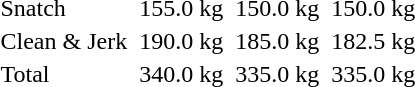<table>
<tr>
<td>Snatch</td>
<td></td>
<td>155.0 kg</td>
<td></td>
<td>150.0 kg</td>
<td></td>
<td>150.0 kg</td>
</tr>
<tr>
<td>Clean & Jerk</td>
<td></td>
<td>190.0 kg</td>
<td></td>
<td>185.0 kg</td>
<td></td>
<td>182.5 kg</td>
</tr>
<tr>
<td>Total</td>
<td></td>
<td>340.0 kg</td>
<td></td>
<td>335.0 kg</td>
<td></td>
<td>335.0 kg</td>
</tr>
</table>
